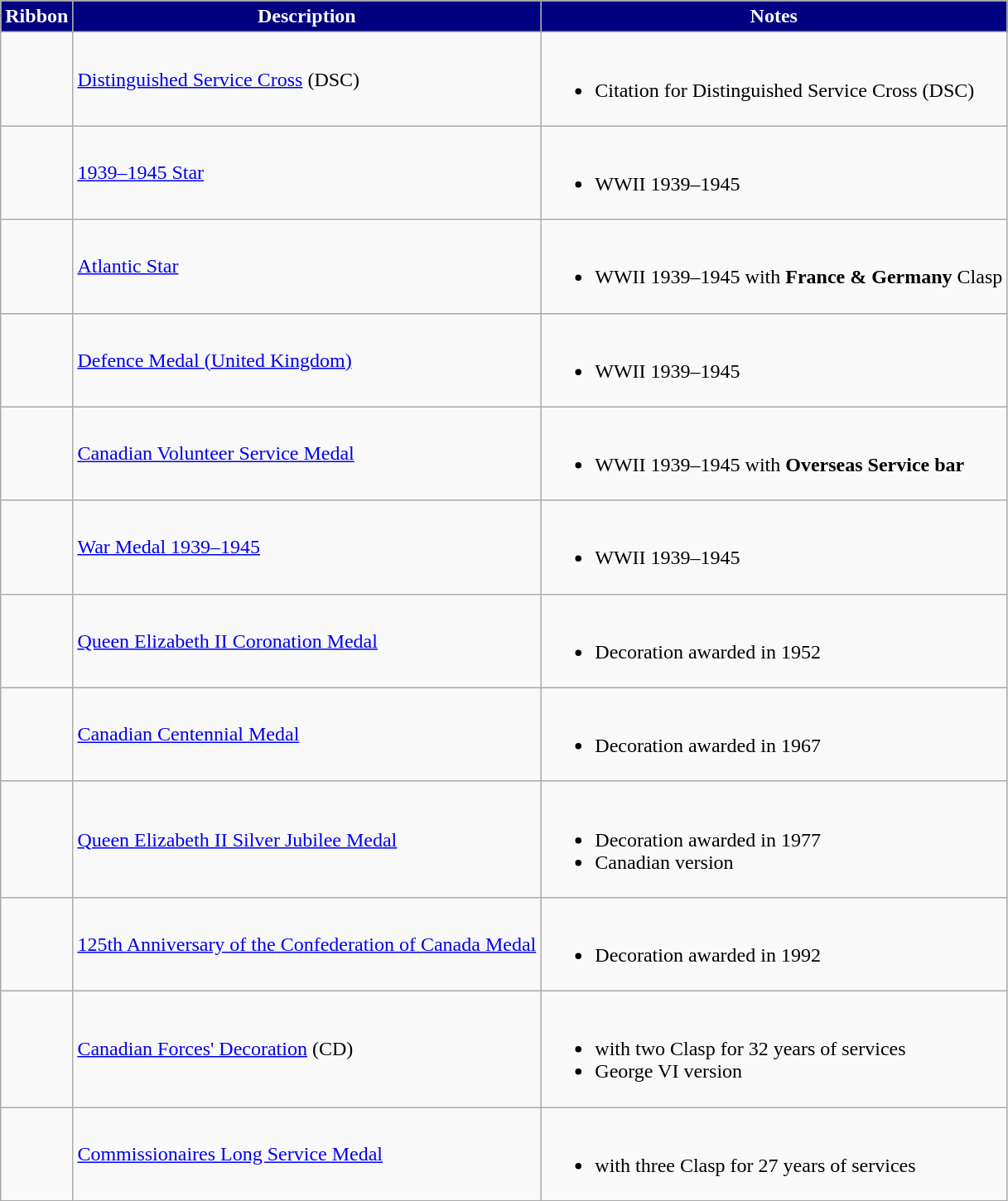<table class="wikitable">
<tr style="background:Navy;color:White" align="center">
<td><strong>Ribbon</strong></td>
<td><strong>Description</strong></td>
<td><strong>Notes</strong></td>
</tr>
<tr>
<td></td>
<td><a href='#'>Distinguished Service Cross</a> (DSC)</td>
<td><br><ul><li>Citation for Distinguished Service Cross (DSC)</li></ul></td>
</tr>
<tr>
<td></td>
<td><a href='#'>1939–1945 Star</a></td>
<td><br><ul><li>WWII 1939–1945</li></ul></td>
</tr>
<tr>
<td></td>
<td><a href='#'>Atlantic Star</a></td>
<td><br><ul><li>WWII 1939–1945 with <strong>France & Germany </strong>Clasp</li></ul></td>
</tr>
<tr>
<td></td>
<td><a href='#'>Defence Medal (United Kingdom)</a></td>
<td><br><ul><li>WWII 1939–1945</li></ul></td>
</tr>
<tr>
<td></td>
<td><a href='#'>Canadian Volunteer Service Medal</a></td>
<td><br><ul><li>WWII 1939–1945 with <strong>Overseas Service bar</strong></li></ul></td>
</tr>
<tr>
<td></td>
<td><a href='#'>War Medal 1939–1945</a></td>
<td><br><ul><li>WWII 1939–1945</li></ul></td>
</tr>
<tr>
<td></td>
<td><a href='#'>Queen Elizabeth II Coronation Medal</a></td>
<td><br><ul><li>Decoration awarded in 1952</li></ul></td>
</tr>
<tr>
<td></td>
<td><a href='#'>Canadian Centennial Medal</a></td>
<td><br><ul><li>Decoration awarded in 1967</li></ul></td>
</tr>
<tr>
<td></td>
<td><a href='#'>Queen Elizabeth II Silver Jubilee Medal</a></td>
<td><br><ul><li>Decoration awarded in 1977</li><li>Canadian version</li></ul></td>
</tr>
<tr>
<td></td>
<td><a href='#'>125th Anniversary of the Confederation of Canada Medal</a></td>
<td><br><ul><li>Decoration awarded in 1992</li></ul></td>
</tr>
<tr>
<td></td>
<td><a href='#'>Canadian Forces' Decoration</a> (CD)</td>
<td><br><ul><li>with two Clasp for 32 years of services</li><li>George VI version</li></ul></td>
</tr>
<tr>
<td></td>
<td><a href='#'>Commissionaires Long Service Medal</a></td>
<td><br><ul><li>with three Clasp for 27 years of services</li></ul></td>
</tr>
</table>
